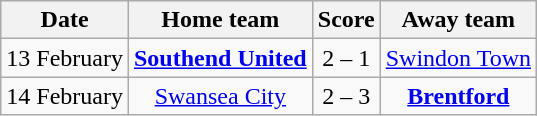<table class="wikitable" style="text-align: center">
<tr>
<th>Date</th>
<th>Home team</th>
<th>Score</th>
<th>Away team</th>
</tr>
<tr>
<td>13 February</td>
<td><strong><a href='#'>Southend United</a></strong></td>
<td>2 – 1</td>
<td><a href='#'>Swindon Town</a></td>
</tr>
<tr>
<td>14 February</td>
<td><a href='#'>Swansea City</a></td>
<td>2 – 3</td>
<td><strong><a href='#'>Brentford</a></strong></td>
</tr>
</table>
